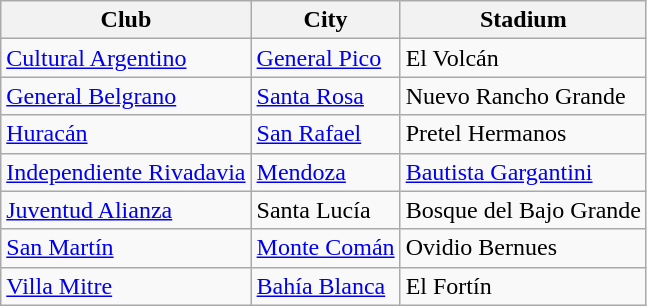<table class="wikitable sortable">
<tr>
<th>Club</th>
<th>City</th>
<th>Stadium</th>
</tr>
<tr>
<td> <a href='#'>Cultural Argentino</a></td>
<td><a href='#'>General Pico</a></td>
<td>El Volcán</td>
</tr>
<tr>
<td> <a href='#'>General Belgrano</a></td>
<td><a href='#'>Santa Rosa</a></td>
<td>Nuevo Rancho Grande</td>
</tr>
<tr>
<td> <a href='#'>Huracán</a></td>
<td><a href='#'>San Rafael</a></td>
<td>Pretel Hermanos</td>
</tr>
<tr>
<td> <a href='#'>Independiente Rivadavia</a></td>
<td><a href='#'>Mendoza</a></td>
<td><a href='#'>Bautista Gargantini</a></td>
</tr>
<tr>
<td> <a href='#'>Juventud Alianza</a></td>
<td>Santa Lucía</td>
<td>Bosque del Bajo Grande</td>
</tr>
<tr>
<td> <a href='#'>San Martín</a></td>
<td><a href='#'>Monte Comán</a></td>
<td>Ovidio Bernues</td>
</tr>
<tr>
<td> <a href='#'>Villa Mitre</a></td>
<td><a href='#'>Bahía Blanca</a></td>
<td>El Fortín</td>
</tr>
</table>
